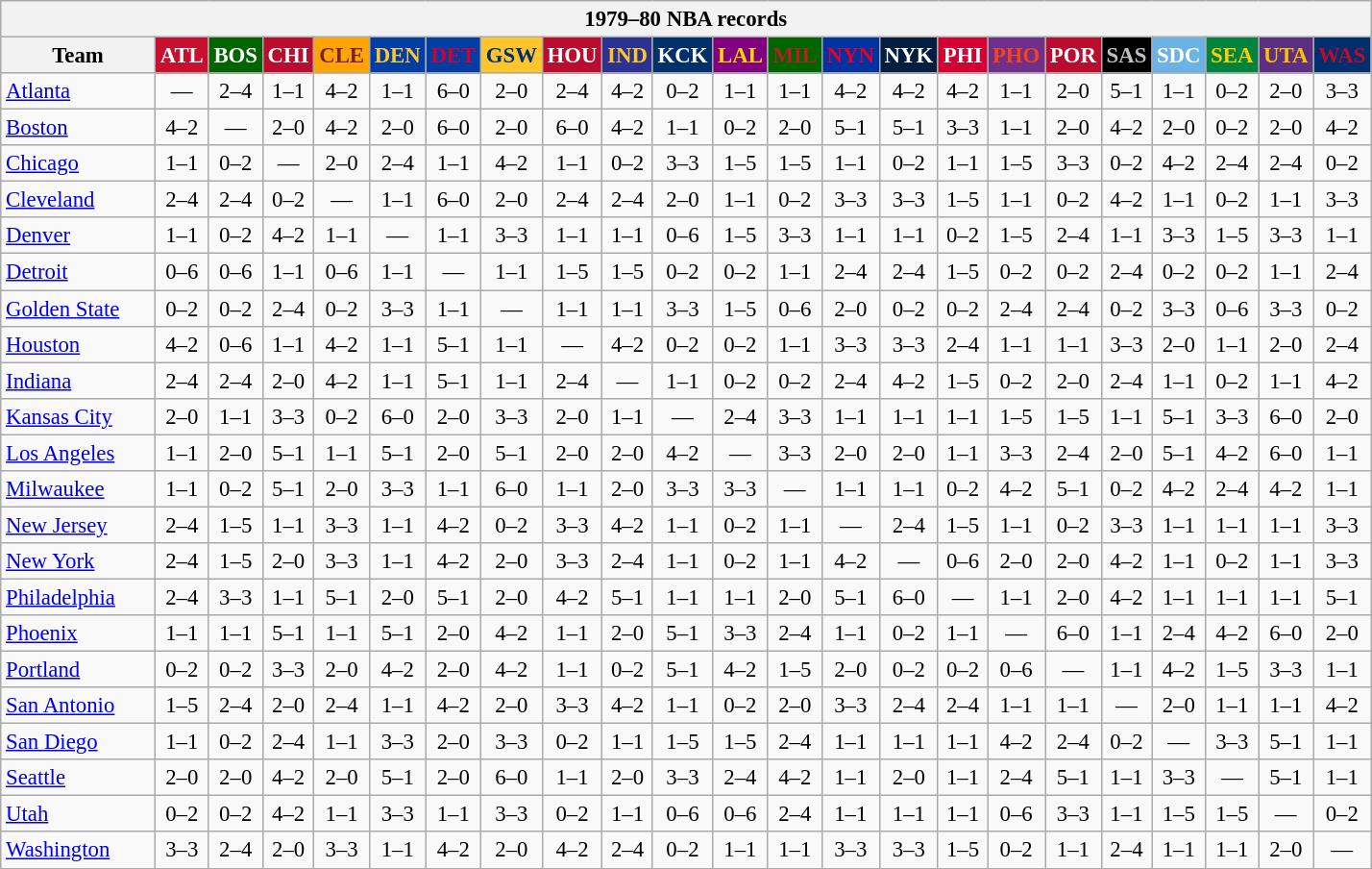<table class="wikitable" style="font-size:95%; text-align:center;">
<tr>
<th colspan=23>1979–80 NBA records</th>
</tr>
<tr>
<th width=100>Team</th>
<th style="background:#C90F2E;color:#FFFFFF;width=35">ATL</th>
<th style="background:#006400;color:#FFFFFF;width=35">BOS</th>
<th style="background:#BA0C2F;color:#FFFFFF;width=35">CHI</th>
<th style="background:#FFA402;color:#77222F;width=35">CLE</th>
<th style="background:#003EA4;color:#FDC835;width=35">DEN</th>
<th style="background:#003EA4;color:#D50032;width=35">DET</th>
<th style="background:#FFC62C;color:#012F6B;width=35">GSW</th>
<th style="background:#BA0C2F;color:#FFFFFF;width=35">HOU</th>
<th style="background:#2C3294;color:#FCC624;width=35">IND</th>
<th style="background:#012F6B;color:#FFFFFF;width=35">KCK</th>
<th style="background:#800080;color:#FFD700;width=35">LAL</th>
<th style="background:#006400;color:#B22222;width=35">MIL</th>
<th style="background:#0032A1;color:#E5002B;width=35">NYN</th>
<th style="background:#031E41;color:#FFFFFF;width=35">NYK</th>
<th style="background:#D40032;color:#FFFFFF;width=35">PHI</th>
<th style="background:#702F8B;color:#FA4417;width=35">PHO</th>
<th style="background:#BA0C2F;color:#FFFFFF;width=35">POR</th>
<th style="background:#000000;color:#C0C0C0;width=35">SAS</th>
<th style="background:#6BB3E6;color:#FFFFFF;width=35">SDC</th>
<th style="background:#00843D;color:#FFCD01;width=35">SEA</th>
<th style="background:#5C2F83;color:#FCC200;width=35">UTA</th>
<th style="background:#012F6D;color:#BA0C2F;width=35">WAS</th>
</tr>
<tr>
<td style="text-align:left;"><a href='#'>Atlanta</a></td>
<td>—</td>
<td>2–4</td>
<td>1–1</td>
<td>4–2</td>
<td>1–1</td>
<td>6–0</td>
<td>2–0</td>
<td>2–4</td>
<td>4–2</td>
<td>0–2</td>
<td>1–1</td>
<td>1–1</td>
<td>4–2</td>
<td>4–2</td>
<td>4–2</td>
<td>1–1</td>
<td>2–0</td>
<td>5–1</td>
<td>1–1</td>
<td>0–2</td>
<td>2–0</td>
<td>3–3</td>
</tr>
<tr>
<td style="text-align:left;"><a href='#'>Boston</a></td>
<td>4–2</td>
<td>—</td>
<td>2–0</td>
<td>4–2</td>
<td>2–0</td>
<td>6–0</td>
<td>2–0</td>
<td>6–0</td>
<td>4–2</td>
<td>1–1</td>
<td>0–2</td>
<td>2–0</td>
<td>5–1</td>
<td>5–1</td>
<td>3–3</td>
<td>1–1</td>
<td>2–0</td>
<td>4–2</td>
<td>2–0</td>
<td>0–2</td>
<td>2–0</td>
<td>4–2</td>
</tr>
<tr>
<td style="text-align:left;"><a href='#'>Chicago</a></td>
<td>1–1</td>
<td>0–2</td>
<td>—</td>
<td>2–0</td>
<td>2–4</td>
<td>1–1</td>
<td>4–2</td>
<td>1–1</td>
<td>0–2</td>
<td>3–3</td>
<td>1–5</td>
<td>1–5</td>
<td>1–1</td>
<td>0–2</td>
<td>1–1</td>
<td>1–5</td>
<td>3–3</td>
<td>0–2</td>
<td>4–2</td>
<td>2–4</td>
<td>2–4</td>
<td>0–2</td>
</tr>
<tr>
<td style="text-align:left;"><a href='#'>Cleveland</a></td>
<td>2–4</td>
<td>2–4</td>
<td>0–2</td>
<td>—</td>
<td>1–1</td>
<td>6–0</td>
<td>2–0</td>
<td>2–4</td>
<td>2–4</td>
<td>2–0</td>
<td>1–1</td>
<td>0–2</td>
<td>3–3</td>
<td>3–3</td>
<td>1–5</td>
<td>1–1</td>
<td>0–2</td>
<td>4–2</td>
<td>1–1</td>
<td>0–2</td>
<td>1–1</td>
<td>3–3</td>
</tr>
<tr>
<td style="text-align:left;"><a href='#'>Denver</a></td>
<td>1–1</td>
<td>0–2</td>
<td>4–2</td>
<td>1–1</td>
<td>—</td>
<td>1–1</td>
<td>3–3</td>
<td>1–1</td>
<td>1–1</td>
<td>0–6</td>
<td>1–5</td>
<td>3–3</td>
<td>1–1</td>
<td>1–1</td>
<td>0–2</td>
<td>1–5</td>
<td>2–4</td>
<td>1–1</td>
<td>3–3</td>
<td>1–5</td>
<td>3–3</td>
<td>1–1</td>
</tr>
<tr>
<td style="text-align:left;"><a href='#'>Detroit</a></td>
<td>0–6</td>
<td>0–6</td>
<td>1–1</td>
<td>0–6</td>
<td>1–1</td>
<td>—</td>
<td>1–1</td>
<td>1–5</td>
<td>1–5</td>
<td>0–2</td>
<td>0–2</td>
<td>1–1</td>
<td>2–4</td>
<td>2–4</td>
<td>1–5</td>
<td>0–2</td>
<td>0–2</td>
<td>2–4</td>
<td>0–2</td>
<td>0–2</td>
<td>1–1</td>
<td>2–4</td>
</tr>
<tr>
<td style="text-align:left;"><a href='#'>Golden State</a></td>
<td>0–2</td>
<td>0–2</td>
<td>2–4</td>
<td>0–2</td>
<td>3–3</td>
<td>1–1</td>
<td>—</td>
<td>1–1</td>
<td>1–1</td>
<td>3–3</td>
<td>1–5</td>
<td>0–6</td>
<td>2–0</td>
<td>0–2</td>
<td>0–2</td>
<td>2–4</td>
<td>2–4</td>
<td>0–2</td>
<td>3–3</td>
<td>0–6</td>
<td>3–3</td>
<td>0–2</td>
</tr>
<tr>
<td style="text-align:left;"><a href='#'>Houston</a></td>
<td>4–2</td>
<td>0–6</td>
<td>1–1</td>
<td>4–2</td>
<td>1–1</td>
<td>5–1</td>
<td>1–1</td>
<td>—</td>
<td>4–2</td>
<td>0–2</td>
<td>0–2</td>
<td>1–1</td>
<td>3–3</td>
<td>3–3</td>
<td>2–4</td>
<td>1–1</td>
<td>1–1</td>
<td>3–3</td>
<td>2–0</td>
<td>1–1</td>
<td>2–0</td>
<td>2–4</td>
</tr>
<tr>
<td style="text-align:left;"><a href='#'>Indiana</a></td>
<td>2–4</td>
<td>2–4</td>
<td>2–0</td>
<td>4–2</td>
<td>1–1</td>
<td>5–1</td>
<td>1–1</td>
<td>2–4</td>
<td>—</td>
<td>1–1</td>
<td>0–2</td>
<td>0–2</td>
<td>2–4</td>
<td>4–2</td>
<td>1–5</td>
<td>0–2</td>
<td>2–0</td>
<td>2–4</td>
<td>1–1</td>
<td>0–2</td>
<td>1–1</td>
<td>4–2</td>
</tr>
<tr>
<td style="text-align:left;"><a href='#'>Kansas City</a></td>
<td>2–0</td>
<td>1–1</td>
<td>3–3</td>
<td>0–2</td>
<td>6–0</td>
<td>2–0</td>
<td>3–3</td>
<td>2–0</td>
<td>1–1</td>
<td>—</td>
<td>2–4</td>
<td>3–3</td>
<td>1–1</td>
<td>1–1</td>
<td>1–1</td>
<td>1–5</td>
<td>1–5</td>
<td>1–1</td>
<td>5–1</td>
<td>3–3</td>
<td>6–0</td>
<td>2–0</td>
</tr>
<tr>
<td style="text-align:left;"><a href='#'>Los Angeles</a></td>
<td>1–1</td>
<td>2–0</td>
<td>5–1</td>
<td>1–1</td>
<td>5–1</td>
<td>2–0</td>
<td>5–1</td>
<td>2–0</td>
<td>2–0</td>
<td>4–2</td>
<td>—</td>
<td>3–3</td>
<td>2–0</td>
<td>2–0</td>
<td>1–1</td>
<td>3–3</td>
<td>2–4</td>
<td>2–0</td>
<td>5–1</td>
<td>4–2</td>
<td>6–0</td>
<td>1–1</td>
</tr>
<tr>
<td style="text-align:left;"><a href='#'>Milwaukee</a></td>
<td>1–1</td>
<td>0–2</td>
<td>5–1</td>
<td>2–0</td>
<td>3–3</td>
<td>1–1</td>
<td>6–0</td>
<td>1–1</td>
<td>2–0</td>
<td>3–3</td>
<td>3–3</td>
<td>—</td>
<td>1–1</td>
<td>1–1</td>
<td>0–2</td>
<td>4–2</td>
<td>5–1</td>
<td>0–2</td>
<td>4–2</td>
<td>2–4</td>
<td>4–2</td>
<td>1–1</td>
</tr>
<tr>
<td style="text-align:left;"><a href='#'>New Jersey</a></td>
<td>2–4</td>
<td>1–5</td>
<td>1–1</td>
<td>3–3</td>
<td>1–1</td>
<td>4–2</td>
<td>0–2</td>
<td>3–3</td>
<td>4–2</td>
<td>1–1</td>
<td>0–2</td>
<td>1–1</td>
<td>—</td>
<td>2–4</td>
<td>1–5</td>
<td>1–1</td>
<td>0–2</td>
<td>3–3</td>
<td>1–1</td>
<td>1–1</td>
<td>1–1</td>
<td>3–3</td>
</tr>
<tr>
<td style="text-align:left;"><a href='#'>New York</a></td>
<td>2–4</td>
<td>1–5</td>
<td>2–0</td>
<td>3–3</td>
<td>1–1</td>
<td>4–2</td>
<td>2–0</td>
<td>3–3</td>
<td>2–4</td>
<td>1–1</td>
<td>0–2</td>
<td>1–1</td>
<td>4–2</td>
<td>—</td>
<td>0–6</td>
<td>2–0</td>
<td>2–0</td>
<td>4–2</td>
<td>1–1</td>
<td>0–2</td>
<td>1–1</td>
<td>3–3</td>
</tr>
<tr>
<td style="text-align:left;"><a href='#'>Philadelphia</a></td>
<td>2–4</td>
<td>3–3</td>
<td>1–1</td>
<td>5–1</td>
<td>2–0</td>
<td>5–1</td>
<td>2–0</td>
<td>4–2</td>
<td>5–1</td>
<td>1–1</td>
<td>1–1</td>
<td>2–0</td>
<td>5–1</td>
<td>6–0</td>
<td>—</td>
<td>1–1</td>
<td>2–0</td>
<td>4–2</td>
<td>1–1</td>
<td>1–1</td>
<td>1–1</td>
<td>5–1</td>
</tr>
<tr>
<td style="text-align:left;"><a href='#'>Phoenix</a></td>
<td>1–1</td>
<td>1–1</td>
<td>5–1</td>
<td>1–1</td>
<td>5–1</td>
<td>2–0</td>
<td>4–2</td>
<td>1–1</td>
<td>2–0</td>
<td>5–1</td>
<td>3–3</td>
<td>2–4</td>
<td>1–1</td>
<td>0–2</td>
<td>1–1</td>
<td>—</td>
<td>6–0</td>
<td>1–1</td>
<td>2–4</td>
<td>4–2</td>
<td>6–0</td>
<td>2–0</td>
</tr>
<tr>
<td style="text-align:left;"><a href='#'>Portland</a></td>
<td>0–2</td>
<td>0–2</td>
<td>3–3</td>
<td>2–0</td>
<td>4–2</td>
<td>2–0</td>
<td>4–2</td>
<td>1–1</td>
<td>0–2</td>
<td>5–1</td>
<td>4–2</td>
<td>1–5</td>
<td>2–0</td>
<td>0–2</td>
<td>0–2</td>
<td>0–6</td>
<td>—</td>
<td>1–1</td>
<td>4–2</td>
<td>1–5</td>
<td>3–3</td>
<td>1–1</td>
</tr>
<tr>
<td style="text-align:left;"><a href='#'>San Antonio</a></td>
<td>1–5</td>
<td>2–4</td>
<td>2–0</td>
<td>2–4</td>
<td>1–1</td>
<td>4–2</td>
<td>2–0</td>
<td>3–3</td>
<td>4–2</td>
<td>1–1</td>
<td>0–2</td>
<td>2–0</td>
<td>3–3</td>
<td>2–4</td>
<td>2–4</td>
<td>1–1</td>
<td>1–1</td>
<td>—</td>
<td>2–0</td>
<td>1–1</td>
<td>1–1</td>
<td>4–2</td>
</tr>
<tr>
<td style="text-align:left;"><a href='#'>San Diego</a></td>
<td>1–1</td>
<td>0–2</td>
<td>2–4</td>
<td>1–1</td>
<td>3–3</td>
<td>2–0</td>
<td>3–3</td>
<td>0–2</td>
<td>1–1</td>
<td>1–5</td>
<td>1–5</td>
<td>2–4</td>
<td>1–1</td>
<td>1–1</td>
<td>1–1</td>
<td>4–2</td>
<td>2–4</td>
<td>0–2</td>
<td>—</td>
<td>3–3</td>
<td>5–1</td>
<td>1–1</td>
</tr>
<tr>
<td style="text-align:left;"><a href='#'>Seattle</a></td>
<td>2–0</td>
<td>2–0</td>
<td>4–2</td>
<td>2–0</td>
<td>5–1</td>
<td>2–0</td>
<td>6–0</td>
<td>1–1</td>
<td>2–0</td>
<td>3–3</td>
<td>2–4</td>
<td>4–2</td>
<td>1–1</td>
<td>2–0</td>
<td>1–1</td>
<td>2–4</td>
<td>5–1</td>
<td>1–1</td>
<td>3–3</td>
<td>—</td>
<td>5–1</td>
<td>1–1</td>
</tr>
<tr>
<td style="text-align:left;"><a href='#'>Utah</a></td>
<td>0–2</td>
<td>0–2</td>
<td>4–2</td>
<td>1–1</td>
<td>3–3</td>
<td>1–1</td>
<td>3–3</td>
<td>0–2</td>
<td>1–1</td>
<td>0–6</td>
<td>0–6</td>
<td>2–4</td>
<td>1–1</td>
<td>1–1</td>
<td>1–1</td>
<td>0–6</td>
<td>3–3</td>
<td>1–1</td>
<td>1–5</td>
<td>1–5</td>
<td>—</td>
<td>0–2</td>
</tr>
<tr>
<td style="text-align:left;"><a href='#'>Washington</a></td>
<td>3–3</td>
<td>2–4</td>
<td>2–0</td>
<td>3–3</td>
<td>1–1</td>
<td>4–2</td>
<td>2–0</td>
<td>4–2</td>
<td>2–4</td>
<td>0–2</td>
<td>1–1</td>
<td>1–1</td>
<td>3–3</td>
<td>3–3</td>
<td>1–5</td>
<td>0–2</td>
<td>1–1</td>
<td>2–4</td>
<td>1–1</td>
<td>1–1</td>
<td>2–0</td>
<td>—</td>
</tr>
</table>
